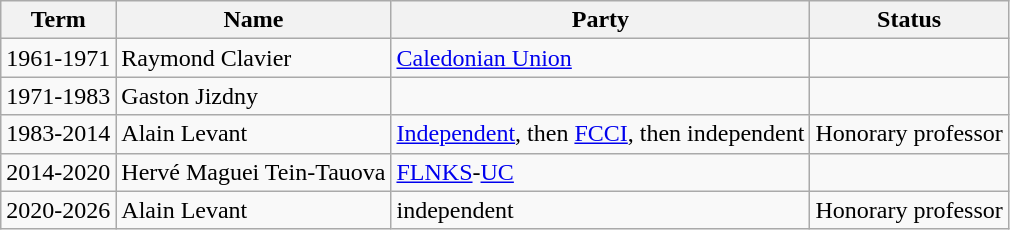<table class="wikitable sortable">
<tr>
<th>Term</th>
<th>Name</th>
<th>Party</th>
<th>Status</th>
</tr>
<tr>
<td>1961-1971</td>
<td>Raymond Clavier</td>
<td><a href='#'>Caledonian Union</a></td>
<td></td>
</tr>
<tr>
<td>1971-1983</td>
<td>Gaston Jizdny</td>
<td></td>
<td></td>
</tr>
<tr>
<td>1983-2014</td>
<td>Alain Levant</td>
<td><a href='#'>Independent</a>, then <a href='#'>FCCI</a>, then independent</td>
<td>Honorary professor</td>
</tr>
<tr>
<td>2014-2020</td>
<td>Hervé Maguei Tein-Tauova</td>
<td><a href='#'>FLNKS</a>-<a href='#'>UC</a></td>
<td></td>
</tr>
<tr>
<td>2020-2026</td>
<td>Alain Levant</td>
<td>independent</td>
<td>Honorary professor</td>
</tr>
</table>
